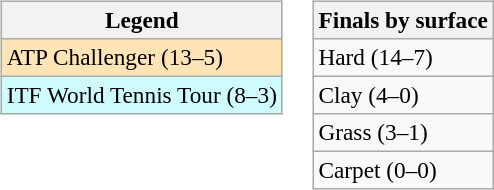<table>
<tr valign=top>
<td><br><table class=wikitable style=font-size:97%>
<tr>
<th>Legend</th>
</tr>
<tr bgcolor=moccasin>
<td>ATP Challenger (13–5)</td>
</tr>
<tr bgcolor=cffcff>
<td>ITF World Tennis Tour (8–3)</td>
</tr>
</table>
</td>
<td><br><table class=wikitable style=font-size:97%>
<tr>
<th>Finals by surface</th>
</tr>
<tr>
<td>Hard (14–7)</td>
</tr>
<tr>
<td>Clay (4–0)</td>
</tr>
<tr>
<td>Grass (3–1)</td>
</tr>
<tr>
<td>Carpet (0–0)</td>
</tr>
</table>
</td>
</tr>
</table>
